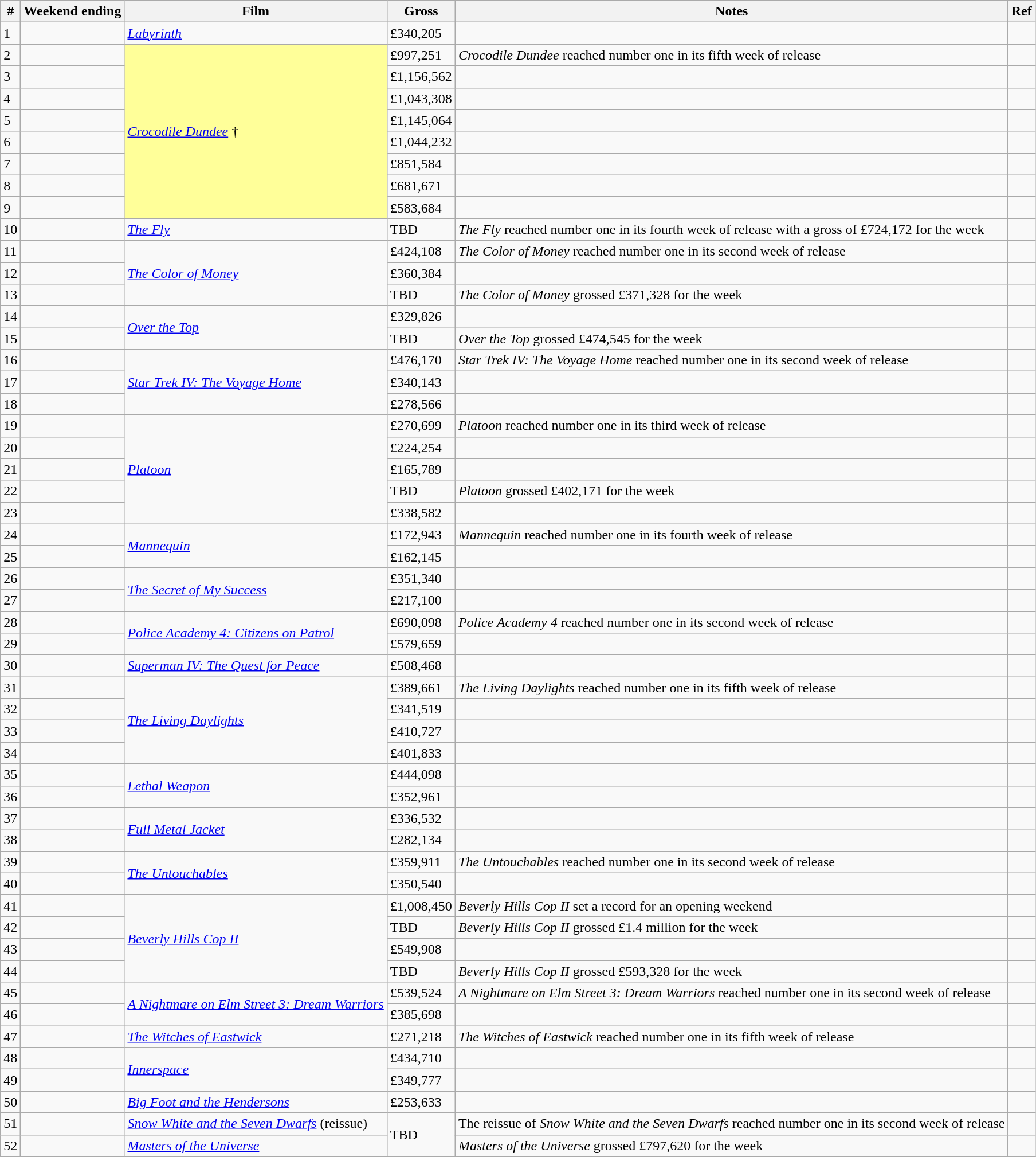<table class="wikitable sortable">
<tr>
<th abbr="Week">#</th>
<th abbr="Date">Weekend ending</th>
<th>Film</th>
<th>Gross</th>
<th>Notes</th>
<th>Ref</th>
</tr>
<tr>
<td>1</td>
<td></td>
<td><em><a href='#'>Labyrinth</a></em></td>
<td>£340,205</td>
<td></td>
<td></td>
</tr>
<tr>
<td>2</td>
<td></td>
<td rowspan="8" style="background-color:#FFFF99"><em><a href='#'>Crocodile Dundee</a></em> †</td>
<td>£997,251</td>
<td><em>Crocodile Dundee</em> reached number one in its fifth week of release</td>
<td></td>
</tr>
<tr>
<td>3</td>
<td></td>
<td>£1,156,562</td>
<td></td>
<td></td>
</tr>
<tr>
<td>4</td>
<td></td>
<td>£1,043,308</td>
<td></td>
<td></td>
</tr>
<tr>
<td>5</td>
<td></td>
<td>£1,145,064</td>
<td></td>
<td></td>
</tr>
<tr>
<td>6</td>
<td></td>
<td>£1,044,232</td>
<td></td>
<td></td>
</tr>
<tr>
<td>7</td>
<td></td>
<td>£851,584</td>
<td></td>
<td></td>
</tr>
<tr>
<td>8</td>
<td></td>
<td>£681,671</td>
<td></td>
<td></td>
</tr>
<tr>
<td>9</td>
<td></td>
<td>£583,684</td>
<td></td>
<td></td>
</tr>
<tr>
<td>10</td>
<td></td>
<td><em><a href='#'>The Fly</a></em></td>
<td>TBD</td>
<td><em>The Fly</em> reached number one in its fourth week of release with a gross of £724,172 for the week</td>
<td></td>
</tr>
<tr>
<td>11</td>
<td></td>
<td rowspan="3"><em><a href='#'>The Color of Money</a></em></td>
<td>£424,108</td>
<td><em>The Color of Money</em> reached number one in its second week of release</td>
<td></td>
</tr>
<tr>
<td>12</td>
<td></td>
<td>£360,384</td>
<td></td>
<td></td>
</tr>
<tr>
<td>13</td>
<td></td>
<td>TBD</td>
<td><em>The Color of Money</em> grossed £371,328 for the week</td>
<td></td>
</tr>
<tr>
<td>14</td>
<td></td>
<td rowspan="2"><em><a href='#'>Over the Top</a></em></td>
<td>£329,826</td>
<td></td>
<td></td>
</tr>
<tr>
<td>15</td>
<td></td>
<td>TBD</td>
<td><em>Over the Top</em> grossed £474,545 for the week</td>
<td></td>
</tr>
<tr>
<td>16</td>
<td></td>
<td rowspan="3"><em><a href='#'>Star Trek IV: The Voyage Home</a></em></td>
<td>£476,170</td>
<td><em>Star Trek IV: The Voyage Home</em> reached number one in its second week of release</td>
<td></td>
</tr>
<tr>
<td>17</td>
<td></td>
<td>£340,143</td>
<td></td>
<td></td>
</tr>
<tr>
<td>18</td>
<td></td>
<td>£278,566</td>
<td></td>
<td></td>
</tr>
<tr>
<td>19</td>
<td></td>
<td rowspan="5"><em><a href='#'>Platoon</a></em></td>
<td>£270,699</td>
<td><em>Platoon</em> reached number one in its third week of release</td>
<td></td>
</tr>
<tr>
<td>20</td>
<td></td>
<td>£224,254</td>
<td></td>
<td></td>
</tr>
<tr>
<td>21</td>
<td></td>
<td>£165,789</td>
<td></td>
<td></td>
</tr>
<tr>
<td>22</td>
<td></td>
<td>TBD</td>
<td><em>Platoon</em> grossed £402,171 for the week</td>
<td></td>
</tr>
<tr>
<td>23</td>
<td></td>
<td>£338,582</td>
<td></td>
<td></td>
</tr>
<tr>
<td>24</td>
<td></td>
<td rowspan="2"><em><a href='#'>Mannequin</a></em></td>
<td>£172,943</td>
<td><em>Mannequin</em> reached number one in its fourth week of release</td>
<td></td>
</tr>
<tr>
<td>25</td>
<td></td>
<td>£162,145</td>
<td></td>
<td></td>
</tr>
<tr>
<td>26</td>
<td></td>
<td rowspan="2"><em><a href='#'>The Secret of My Success</a></em></td>
<td>£351,340</td>
<td></td>
<td></td>
</tr>
<tr>
<td>27</td>
<td></td>
<td>£217,100</td>
<td></td>
<td></td>
</tr>
<tr>
<td>28</td>
<td></td>
<td rowspan="2"><em><a href='#'>Police Academy 4: Citizens on Patrol</a></em></td>
<td>£690,098</td>
<td><em>Police Academy 4</em> reached number one in its second week of release</td>
<td></td>
</tr>
<tr>
<td>29</td>
<td></td>
<td>£579,659</td>
<td></td>
<td></td>
</tr>
<tr>
<td>30</td>
<td></td>
<td><em><a href='#'>Superman IV: The Quest for Peace</a></em></td>
<td>£508,468</td>
<td></td>
<td></td>
</tr>
<tr>
<td>31</td>
<td></td>
<td rowspan="4"><em><a href='#'>The Living Daylights</a></em></td>
<td>£389,661</td>
<td><em>The Living Daylights</em> reached number one in its fifth week of release</td>
<td></td>
</tr>
<tr>
<td>32</td>
<td></td>
<td>£341,519</td>
<td></td>
<td></td>
</tr>
<tr>
<td>33</td>
<td></td>
<td>£410,727</td>
<td></td>
<td></td>
</tr>
<tr>
<td>34</td>
<td></td>
<td>£401,833</td>
<td></td>
<td></td>
</tr>
<tr>
<td>35</td>
<td></td>
<td rowspan="2"><em><a href='#'>Lethal Weapon</a></em></td>
<td>£444,098</td>
<td></td>
<td></td>
</tr>
<tr>
<td>36</td>
<td></td>
<td>£352,961</td>
<td></td>
<td></td>
</tr>
<tr>
<td>37</td>
<td></td>
<td rowspan="2"><em><a href='#'>Full Metal Jacket</a></em></td>
<td>£336,532</td>
<td></td>
<td></td>
</tr>
<tr>
<td>38</td>
<td></td>
<td>£282,134</td>
<td></td>
<td></td>
</tr>
<tr>
<td>39</td>
<td></td>
<td rowspan="2"><em><a href='#'>The Untouchables</a></em></td>
<td>£359,911</td>
<td><em>The Untouchables</em> reached number one in its second week of release</td>
<td></td>
</tr>
<tr>
<td>40</td>
<td></td>
<td>£350,540</td>
<td></td>
<td></td>
</tr>
<tr>
<td>41</td>
<td></td>
<td rowspan="4"><em><a href='#'>Beverly Hills Cop II</a></em></td>
<td>£1,008,450</td>
<td><em>Beverly Hills Cop II</em> set a record for an opening weekend</td>
<td></td>
</tr>
<tr>
<td>42</td>
<td></td>
<td>TBD</td>
<td><em>Beverly Hills Cop II</em> grossed £1.4 million for the week</td>
<td></td>
</tr>
<tr>
<td>43</td>
<td></td>
<td>£549,908</td>
<td></td>
<td></td>
</tr>
<tr>
<td>44</td>
<td></td>
<td>TBD</td>
<td><em>Beverly Hills Cop II</em> grossed £593,328 for the week</td>
<td></td>
</tr>
<tr>
<td>45</td>
<td></td>
<td rowspan="2"><em><a href='#'>A Nightmare on Elm Street 3: Dream Warriors</a></em></td>
<td>£539,524</td>
<td><em>A Nightmare on Elm Street 3: Dream Warriors</em> reached number one in its second week of release</td>
<td></td>
</tr>
<tr>
<td>46</td>
<td></td>
<td>£385,698</td>
<td></td>
<td></td>
</tr>
<tr>
<td>47</td>
<td></td>
<td><em><a href='#'>The Witches of Eastwick</a></em></td>
<td>£271,218</td>
<td><em>The Witches of Eastwick</em> reached number one in its fifth week of release</td>
<td></td>
</tr>
<tr>
<td>48</td>
<td></td>
<td rowspan="2"><em><a href='#'>Innerspace</a></em></td>
<td>£434,710</td>
<td></td>
<td></td>
</tr>
<tr>
<td>49</td>
<td></td>
<td>£349,777</td>
<td></td>
<td></td>
</tr>
<tr>
<td>50</td>
<td></td>
<td><em><a href='#'>Big Foot and the Hendersons</a></em></td>
<td>£253,633</td>
<td></td>
<td></td>
</tr>
<tr>
<td>51</td>
<td></td>
<td><em><a href='#'>Snow White and the Seven Dwarfs</a></em> (reissue)</td>
<td rowspan="2">TBD</td>
<td>The reissue of <em>Snow White and the Seven Dwarfs</em> reached number one in its second week of release</td>
<td></td>
</tr>
<tr>
<td>52</td>
<td></td>
<td><em><a href='#'>Masters of the Universe</a></em></td>
<td><em>Masters of the Universe</em> grossed £797,620 for the week</td>
<td></td>
</tr>
<tr>
</tr>
</table>
